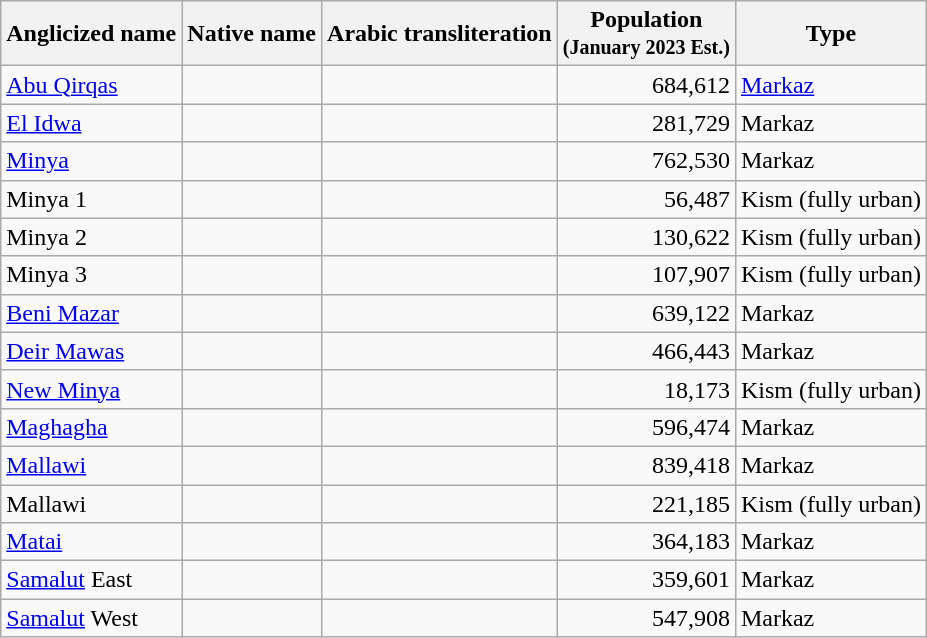<table class="sortable wikitable plainrowheaders">
<tr>
<th>Anglicized name</th>
<th>Native name</th>
<th>Arabic transliteration</th>
<th>Population<br><small>(January 2023 Est.)</small></th>
<th>Type</th>
</tr>
<tr>
<td><a href='#'>Abu Qirqas</a></td>
<td style="text-align:right;"></td>
<td></td>
<td style="text-align:right;">684,612</td>
<td><a href='#'>Markaz</a></td>
</tr>
<tr>
<td><a href='#'>El Idwa</a></td>
<td style="text-align:right;"></td>
<td></td>
<td style="text-align:right;">281,729</td>
<td>Markaz</td>
</tr>
<tr>
<td><a href='#'>Minya</a></td>
<td style="text-align:right;"></td>
<td></td>
<td style="text-align:right;">762,530</td>
<td>Markaz</td>
</tr>
<tr>
<td>Minya 1</td>
<td style="text-align:right;"></td>
<td></td>
<td style="text-align:right;">56,487</td>
<td>Kism (fully urban)</td>
</tr>
<tr>
<td>Minya 2</td>
<td style="text-align:right;"></td>
<td></td>
<td style="text-align:right;">130,622</td>
<td>Kism (fully urban)</td>
</tr>
<tr>
<td>Minya 3</td>
<td style="text-align:right;"></td>
<td></td>
<td style="text-align:right;">107,907</td>
<td>Kism (fully urban)</td>
</tr>
<tr>
<td><a href='#'>Beni Mazar</a></td>
<td style="text-align:right;"></td>
<td></td>
<td style="text-align:right;">639,122</td>
<td>Markaz</td>
</tr>
<tr>
<td><a href='#'>Deir Mawas</a></td>
<td style="text-align:right;"></td>
<td></td>
<td style="text-align:right;">466,443</td>
<td>Markaz</td>
</tr>
<tr>
<td><a href='#'>New Minya</a></td>
<td style="text-align:right;"></td>
<td></td>
<td style="text-align:right;">18,173</td>
<td>Kism (fully urban)</td>
</tr>
<tr>
<td><a href='#'>Maghagha</a></td>
<td style="text-align:right;"></td>
<td></td>
<td style="text-align:right;">596,474</td>
<td>Markaz</td>
</tr>
<tr>
<td><a href='#'>Mallawi</a></td>
<td style="text-align:right;"></td>
<td></td>
<td style="text-align:right;">839,418</td>
<td>Markaz</td>
</tr>
<tr>
<td>Mallawi</td>
<td style="text-align:right;"></td>
<td></td>
<td style="text-align:right;">221,185</td>
<td>Kism (fully urban)</td>
</tr>
<tr>
<td><a href='#'>Matai</a></td>
<td style="text-align:right;"></td>
<td></td>
<td style="text-align:right;">364,183</td>
<td>Markaz</td>
</tr>
<tr>
<td><a href='#'>Samalut</a> East</td>
<td style="text-align:right;"></td>
<td></td>
<td style="text-align:right;">359,601</td>
<td>Markaz</td>
</tr>
<tr>
<td><a href='#'>Samalut</a> West</td>
<td style="text-align:right;"></td>
<td></td>
<td style="text-align:right;">547,908</td>
<td>Markaz</td>
</tr>
</table>
